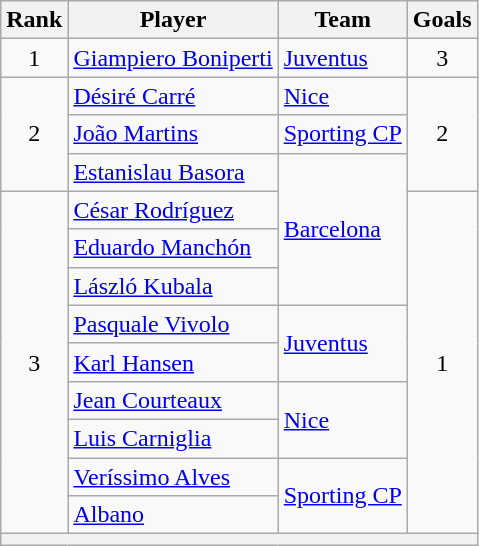<table class="wikitable" style="text-align:center">
<tr>
<th>Rank</th>
<th>Player</th>
<th>Team</th>
<th>Goals</th>
</tr>
<tr>
<td>1</td>
<td align="left"> <a href='#'>Giampiero Boniperti</a></td>
<td align="left"> <a href='#'>Juventus</a></td>
<td>3</td>
</tr>
<tr>
<td rowspan="3">2</td>
<td align="left"> <a href='#'>Désiré Carré</a></td>
<td align="left"> <a href='#'>Nice</a></td>
<td rowspan="3">2</td>
</tr>
<tr>
<td align="left"> <a href='#'>João Martins</a></td>
<td align="left"> <a href='#'>Sporting CP</a></td>
</tr>
<tr>
<td align="left"> <a href='#'>Estanislau Basora</a></td>
<td align="left" rowspan="4"> <a href='#'>Barcelona</a></td>
</tr>
<tr>
<td rowspan="9">3</td>
<td align="left"> <a href='#'>César Rodríguez</a></td>
<td rowspan="9">1</td>
</tr>
<tr>
<td align="left"> <a href='#'>Eduardo Manchón</a></td>
</tr>
<tr>
<td align="left"> <a href='#'>László Kubala</a></td>
</tr>
<tr>
<td align="left"> <a href='#'>Pasquale Vivolo</a></td>
<td align="left" rowspan="2"> <a href='#'>Juventus</a></td>
</tr>
<tr>
<td align="left"> <a href='#'>Karl Hansen</a></td>
</tr>
<tr>
<td align="left"> <a href='#'>Jean Courteaux</a></td>
<td align="left" rowspan="2"> <a href='#'>Nice</a></td>
</tr>
<tr>
<td align="left"> <a href='#'>Luis Carniglia</a></td>
</tr>
<tr>
<td align="left"> <a href='#'>Veríssimo Alves</a></td>
<td align="left" rowspan="2"> <a href='#'>Sporting CP</a></td>
</tr>
<tr>
<td align="left"> <a href='#'>Albano</a></td>
</tr>
<tr>
<th colspan="4"> </th>
</tr>
</table>
